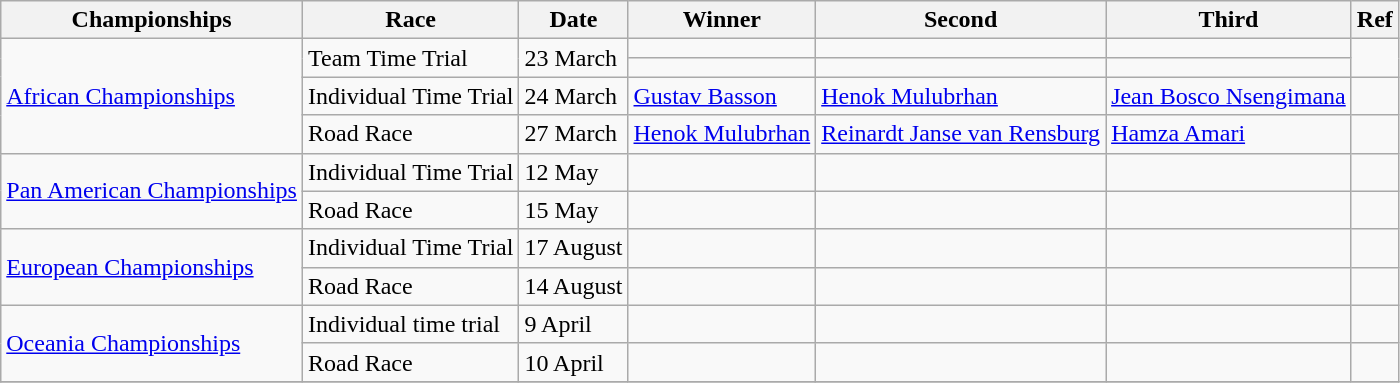<table class="wikitable plainrowheaders">
<tr>
<th>Championships</th>
<th>Race</th>
<th>Date</th>
<th>Winner</th>
<th>Second</th>
<th>Third</th>
<th>Ref</th>
</tr>
<tr>
<td rowspan="4"><a href='#'>African Championships</a><br></td>
<td rowspan="2">Team Time Trial</td>
<td rowspan="2">23 March</td>
<td></td>
<td></td>
<td></td>
<td rowspan="2" align=center></td>
</tr>
<tr>
<td></td>
<td></td>
<td></td>
</tr>
<tr>
<td>Individual Time Trial</td>
<td>24 March</td>
<td> <a href='#'>Gustav Basson</a></td>
<td> <a href='#'>Henok Mulubrhan</a></td>
<td> <a href='#'>Jean Bosco Nsengimana</a></td>
<td align=center></td>
</tr>
<tr>
<td>Road Race</td>
<td>27 March</td>
<td> <a href='#'>Henok Mulubrhan</a></td>
<td> <a href='#'>Reinardt Janse van Rensburg</a></td>
<td> <a href='#'>Hamza Amari</a></td>
<td align=center></td>
</tr>
<tr>
<td rowspan="2"><a href='#'>Pan American Championships</a><br></td>
<td>Individual Time Trial</td>
<td>12 May</td>
<td></td>
<td></td>
<td></td>
<td align=center></td>
</tr>
<tr>
<td>Road Race</td>
<td>15 May</td>
<td></td>
<td></td>
<td></td>
<td align=center></td>
</tr>
<tr>
<td rowspan="2"><a href='#'>European Championships</a><br></td>
<td>Individual Time Trial</td>
<td>17 August</td>
<td></td>
<td></td>
<td></td>
<td align=center></td>
</tr>
<tr>
<td>Road Race</td>
<td>14 August</td>
<td></td>
<td></td>
<td></td>
<td align=center></td>
</tr>
<tr>
<td rowspan="2" scope="row"><a href='#'>Oceania Championships</a><br></td>
<td>Individual time trial</td>
<td>9 April</td>
<td></td>
<td></td>
<td></td>
<td align=center></td>
</tr>
<tr>
<td>Road Race</td>
<td>10  April</td>
<td></td>
<td></td>
<td></td>
<td align=center></td>
</tr>
<tr>
</tr>
</table>
